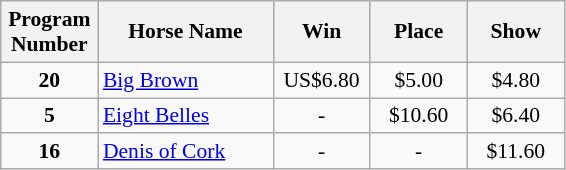<table class="wikitable sortable" style="font-size:90%">
<tr>
<th width="58px">Program<br>Number</th>
<th width="110px">Horse Name<br></th>
<th width="58px">Win<br></th>
<th width="58px">Place<br></th>
<th width="58px">Show</th>
</tr>
<tr>
<td align=center><strong>20</strong></td>
<td><a href='#'>Big Brown</a></td>
<td align=center>US$6.80</td>
<td align=center>$5.00</td>
<td align=center>$4.80</td>
</tr>
<tr>
<td align=center><strong>5</strong></td>
<td><a href='#'>Eight Belles</a></td>
<td align=center>-</td>
<td align=center>$10.60</td>
<td align=center>$6.40</td>
</tr>
<tr>
<td align=center><strong>16</strong></td>
<td><a href='#'>Denis of Cork</a></td>
<td align=center>-</td>
<td align=center>-</td>
<td align=center>$11.60</td>
</tr>
</table>
